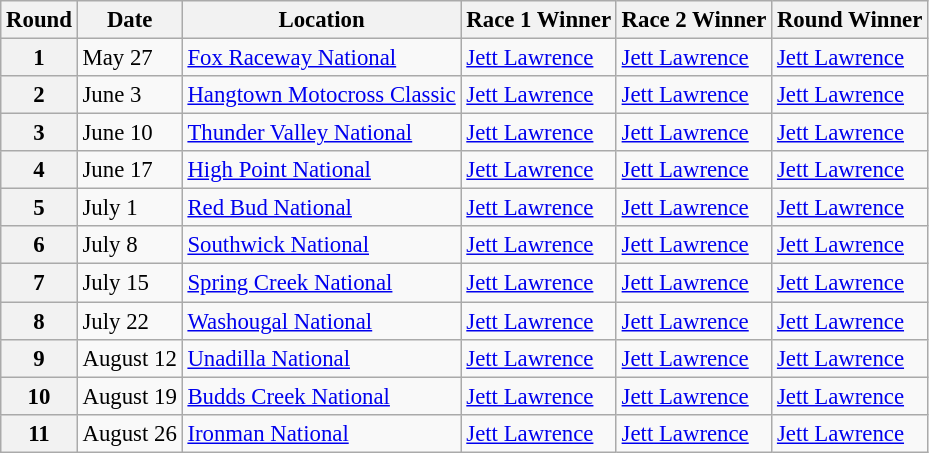<table class="wikitable" style="font-size: 95%;">
<tr>
<th align=center>Round</th>
<th align=center>Date</th>
<th align=center>Location</th>
<th align=center>Race 1 Winner</th>
<th align=center>Race 2 Winner</th>
<th align=center>Round Winner</th>
</tr>
<tr>
<th>1</th>
<td>May 27</td>
<td> <a href='#'>Fox Raceway National</a></td>
<td> <a href='#'>Jett Lawrence</a></td>
<td> <a href='#'>Jett Lawrence</a></td>
<td> <a href='#'>Jett Lawrence</a></td>
</tr>
<tr>
<th>2</th>
<td>June 3</td>
<td> <a href='#'>Hangtown Motocross Classic</a></td>
<td> <a href='#'>Jett Lawrence</a></td>
<td> <a href='#'>Jett Lawrence</a></td>
<td> <a href='#'>Jett Lawrence</a></td>
</tr>
<tr>
<th>3</th>
<td>June 10</td>
<td> <a href='#'>Thunder Valley National</a></td>
<td> <a href='#'>Jett Lawrence</a></td>
<td> <a href='#'>Jett Lawrence</a></td>
<td> <a href='#'>Jett Lawrence</a></td>
</tr>
<tr>
<th>4</th>
<td>June 17</td>
<td> <a href='#'>High Point National</a></td>
<td> <a href='#'>Jett Lawrence</a></td>
<td> <a href='#'>Jett Lawrence</a></td>
<td> <a href='#'>Jett Lawrence</a></td>
</tr>
<tr>
<th>5</th>
<td>July 1</td>
<td> <a href='#'>Red Bud National</a></td>
<td> <a href='#'>Jett Lawrence</a></td>
<td> <a href='#'>Jett Lawrence</a></td>
<td> <a href='#'>Jett Lawrence</a></td>
</tr>
<tr>
<th>6</th>
<td>July 8</td>
<td> <a href='#'>Southwick National</a></td>
<td> <a href='#'>Jett Lawrence</a></td>
<td> <a href='#'>Jett Lawrence</a></td>
<td> <a href='#'>Jett Lawrence</a></td>
</tr>
<tr>
<th>7</th>
<td>July 15</td>
<td> <a href='#'>Spring Creek National</a></td>
<td> <a href='#'>Jett Lawrence</a></td>
<td> <a href='#'>Jett Lawrence</a></td>
<td> <a href='#'>Jett Lawrence</a></td>
</tr>
<tr>
<th>8</th>
<td>July 22</td>
<td> <a href='#'>Washougal National</a></td>
<td> <a href='#'>Jett Lawrence</a></td>
<td> <a href='#'>Jett Lawrence</a></td>
<td> <a href='#'>Jett Lawrence</a></td>
</tr>
<tr>
<th>9</th>
<td>August 12</td>
<td> <a href='#'>Unadilla National</a></td>
<td> <a href='#'>Jett Lawrence</a></td>
<td> <a href='#'>Jett Lawrence</a></td>
<td> <a href='#'>Jett Lawrence</a></td>
</tr>
<tr>
<th>10</th>
<td>August 19</td>
<td> <a href='#'>Budds Creek National</a></td>
<td> <a href='#'>Jett Lawrence</a></td>
<td> <a href='#'>Jett Lawrence</a></td>
<td> <a href='#'>Jett Lawrence</a></td>
</tr>
<tr>
<th>11</th>
<td>August 26</td>
<td> <a href='#'>Ironman National</a></td>
<td> <a href='#'>Jett Lawrence</a></td>
<td> <a href='#'>Jett Lawrence</a></td>
<td> <a href='#'>Jett Lawrence</a></td>
</tr>
</table>
